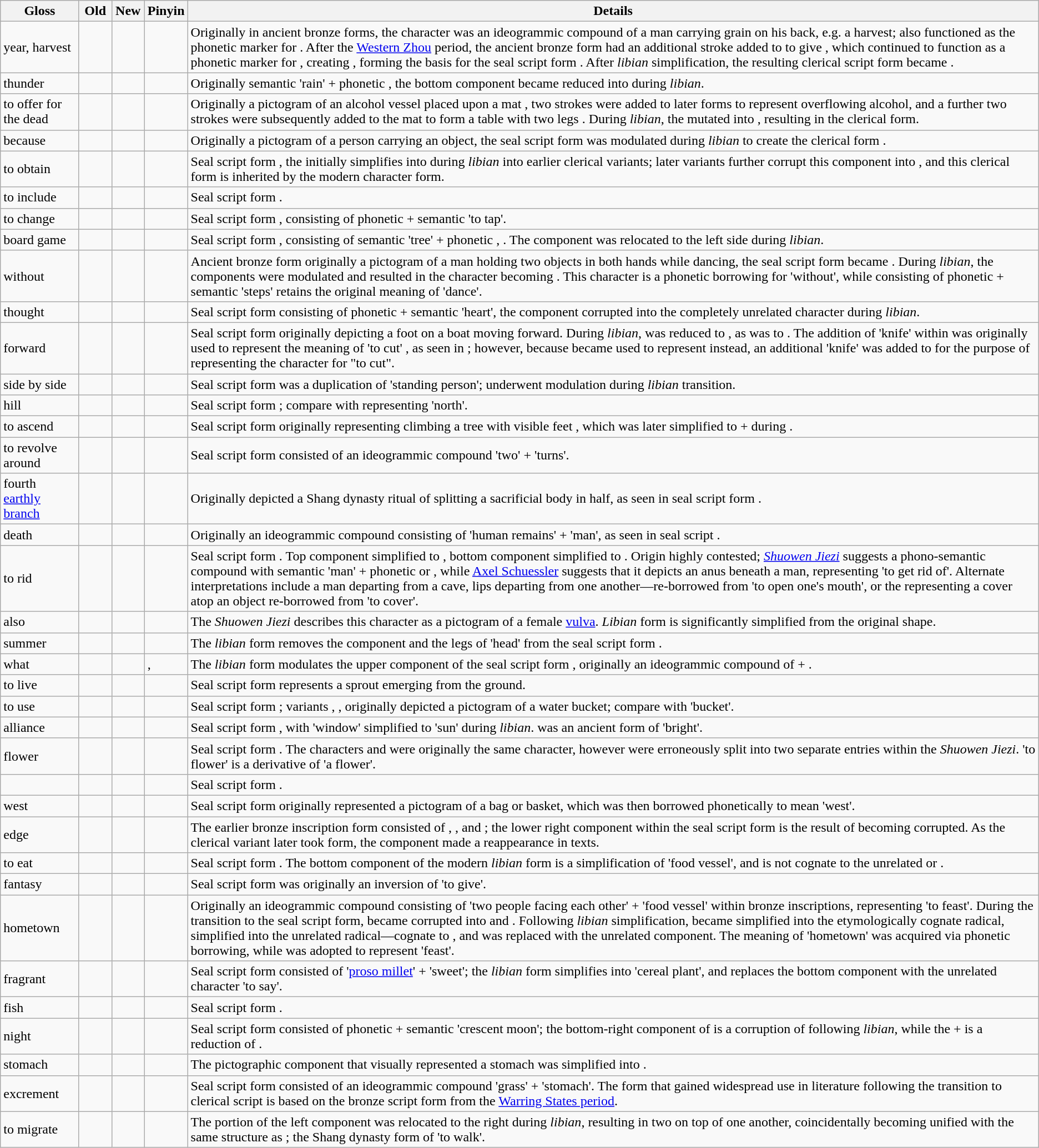<table class="wikitable plainrowheaders center">
<tr>
<th scope="col" style="max-width:9ch">Gloss</th>
<th scope="col" style="width:2ic">Old</th>
<th scope="col" style="width:2ic">New</th>
<th scope="col">Pinyin</th>
<th scope="col">Details</th>
</tr>
<tr>
<td scope="row">year, harvest</td>
<td></td>
<td></td>
<td></td>
<td style="text-align:left">Originally   in ancient bronze forms, the character was an ideogrammic compound of a man  carrying grain  on his back, e.g. a harvest;  also functioned as the phonetic marker for  . After the <a href='#'>Western Zhou</a> period, the ancient bronze form had an additional stroke added to  to give , which continued to function as a phonetic marker for , creating , forming the basis for the seal script form  . After <em>libian</em> simplification, the resulting clerical script form became  .</td>
</tr>
<tr>
<td scope="row">thunder</td>
<td></td>
<td></td>
<td></td>
<td style="text-align:left">Originally semantic  'rain' + phonetic  , the bottom component became reduced into  during <em>libian</em>.</td>
</tr>
<tr>
<td scope="row">to offer for the dead</td>
<td></td>
<td></td>
<td></td>
<td style="text-align:left">Originally a pictogram of an alcohol vessel  placed upon a mat , two strokes  were added to later forms to represent overflowing alcohol, and a further two strokes  were subsequently added to the mat to form a table with two legs . During <em>libian</em>, the  mutated into , resulting in the clerical form.</td>
</tr>
<tr>
<td scope="row">because</td>
<td></td>
<td></td>
<td></td>
<td style="text-align:left">Originally a pictogram of a person  carrying an object, the seal script form  was modulated during <em>libian</em> to create the clerical form .</td>
</tr>
<tr>
<td scope="row">to obtain</td>
<td></td>
<td></td>
<td></td>
<td style="text-align:left">Seal script form , the  initially simplifies into  during <em>libian</em> into earlier clerical variants; later variants further corrupt this component into , and this clerical form is inherited by the modern character form.</td>
</tr>
<tr>
<td scope="row">to include</td>
<td></td>
<td></td>
<td></td>
<td style="text-align:left">Seal script form .</td>
</tr>
<tr>
<td scope="row">to change</td>
<td></td>
<td></td>
<td></td>
<td style="text-align:left">Seal script form , consisting of phonetic   + semantic  'to tap'.</td>
</tr>
<tr>
<td scope="row">board game</td>
<td></td>
<td></td>
<td></td>
<td style="text-align:left">Seal script form , consisting of semantic  'tree' + phonetic  , . The  component was relocated to the left side during <em>libian</em>.</td>
</tr>
<tr>
<td scope="row">without</td>
<td></td>
<td></td>
<td></td>
<td style="text-align:left">Ancient bronze form  originally a pictogram of a man holding two objects in both hands while dancing, the seal script form became . During <em>libian</em>, the  components were modulated and resulted in the character becoming . This character is a phonetic borrowing for 'without', while  consisting of phonetic   + semantic  'steps' retains the original meaning of 'dance'.</td>
</tr>
<tr>
<td scope="row">thought</td>
<td></td>
<td></td>
<td></td>
<td style="text-align:left">Seal script form  consisting of phonetic   + semantic  'heart', the  component corrupted into the completely unrelated character  during <em>libian</em>.</td>
</tr>
<tr>
<td scope="row">forward</td>
<td></td>
<td></td>
<td></td>
<td style="text-align:left">Seal script form  originally depicting a foot  on a boat  moving forward. During <em>libian</em>,  was reduced to , as was  to . The addition of  'knife' within  was originally used to represent the meaning of 'to cut' , as seen in ; however, because  became used to represent  instead, an additional  'knife' was added to  for the purpose of representing the character for "to cut".</td>
</tr>
<tr>
<td scope="row">side by side</td>
<td></td>
<td></td>
<td></td>
<td style="text-align:left">Seal script form  was a duplication of  'standing person'; underwent modulation during <em>libian</em> transition.</td>
</tr>
<tr>
<td scope="row">hill</td>
<td></td>
<td></td>
<td></td>
<td style="text-align:left">Seal script form ; compare with  representing  'north'.</td>
</tr>
<tr>
<td scope="row">to ascend</td>
<td></td>
<td></td>
<td></td>
<td style="text-align:left">Seal script form  originally representing climbing a tree  with visible feet , which was later simplified to  +  during .</td>
</tr>
<tr>
<td scope="row">to revolve around</td>
<td></td>
<td></td>
<td></td>
<td style="text-align:left">Seal script form  consisted of an ideogrammic compound  'two' +  'turns'.</td>
</tr>
<tr>
<td scope="row">fourth <a href='#'>earthly branch</a></td>
<td></td>
<td></td>
<td></td>
<td style="text-align:left">Originally depicted a Shang dynasty ritual of splitting a sacrificial body in half, as seen in seal script form .</td>
</tr>
<tr>
<td scope="row">death</td>
<td></td>
<td></td>
<td></td>
<td style="text-align:left">Originally an ideogrammic compound consisting of  'human remains' +  'man', as seen in seal script .</td>
</tr>
<tr>
<td scope="row">to rid</td>
<td></td>
<td></td>
<td></td>
<td style="text-align:left">Seal script form . Top component simplified to , bottom component simplified to . Origin highly contested; <em><a href='#'>Shuowen Jiezi</a></em> suggests a phono-semantic compound with semantic  'man' + phonetic   or , while <a href='#'>Axel Schuessler</a> suggests that it depicts an anus beneath a man, representing 'to get rid of'. Alternate interpretations include a man departing from a cave, lips departing from one another—re-borrowed from  'to open one's mouth', or the  representing a cover atop an object re-borrowed from  'to cover'.</td>
</tr>
<tr>
<td scope="row">also</td>
<td></td>
<td></td>
<td></td>
<td style="text-align:left">The <em>Shuowen Jiezi</em> describes this character as a pictogram of a female <a href='#'>vulva</a>. <em>Libian</em> form is significantly simplified from the original shape.</td>
</tr>
<tr>
<td scope="row">summer</td>
<td></td>
<td></td>
<td></td>
<td style="text-align:left">The <em>libian</em> form removes the  component and the legs of  'head' from the seal script form .</td>
</tr>
<tr>
<td scope="row">what</td>
<td></td>
<td></td>
<td>, </td>
<td style="text-align:left">The <em>libian</em> form modulates the upper component of the seal script form , originally an ideogrammic compound of  + .</td>
</tr>
<tr>
<td scope="row">to live</td>
<td></td>
<td></td>
<td></td>
<td style="text-align:left">Seal script form  represents a sprout  emerging from the ground.</td>
</tr>
<tr>
<td scope="row">to use</td>
<td></td>
<td></td>
<td></td>
<td style="text-align:left">Seal script form  ; variants , ,  originally depicted a pictogram of a water bucket; compare with   'bucket'.</td>
</tr>
<tr>
<td scope="row">alliance</td>
<td></td>
<td></td>
<td></td>
<td style="text-align:left">Seal script form , with  'window' simplified to  'sun' during <em>libian</em>.  was an ancient form of   'bright'.</td>
</tr>
<tr>
<td scope="row">flower</td>
<td></td>
<td></td>
<td></td>
<td style="text-align:left">Seal script form . The characters  and   were originally the same character, however were erroneously split into two separate entries within the <em>Shuowen Jiezi</em>.   'to flower' is a derivative of   'a flower'.</td>
</tr>
<tr>
<td scope="row"></td>
<td></td>
<td></td>
<td></td>
<td style="text-align:left">Seal script form .</td>
</tr>
<tr>
<td scope="row">west</td>
<td></td>
<td></td>
<td></td>
<td style="text-align:left">Seal script form  originally represented a pictogram of a bag or basket, which was then borrowed phonetically to mean 'west'.</td>
</tr>
<tr>
<td scope="row">edge</td>
<td></td>
<td></td>
<td></td>
<td style="text-align:left">The earlier bronze inscription form  consisted of , ,  and ; the lower right component within the seal script form  is the result of  becoming corrupted. As the clerical variant later took form, the  component made a reappearance in texts.</td>
</tr>
<tr>
<td scope="row">to eat</td>
<td></td>
<td></td>
<td></td>
<td style="text-align:left">Seal script form . The bottom component of the modern <em>libian</em> form is a simplification of   'food vessel', and is not cognate to the unrelated   or  .</td>
</tr>
<tr>
<td scope="row">fantasy</td>
<td></td>
<td></td>
<td></td>
<td style="text-align:left">Seal script form  was originally an inversion of   'to give'.</td>
</tr>
<tr>
<td scope="row">hometown</td>
<td></td>
<td></td>
<td></td>
<td style="text-align:left">Originally an ideogrammic compound consisting of  'two people facing each other' +  'food vessel' within bronze inscriptions, representing 'to feast'. During the transition to the seal script form,  became corrupted into  and  . Following <em>libian</em> simplification,  became simplified into the etymologically cognate  radical,  simplified into the unrelated  radical—cognate to , and  was replaced with the unrelated  component. The meaning of 'hometown' was acquired via phonetic borrowing, while   was adopted to represent 'feast'.</td>
</tr>
<tr>
<td scope="row">fragrant</td>
<td></td>
<td></td>
<td></td>
<td style="text-align:left">Seal script form consisted of  '<a href='#'>proso millet</a>' +  'sweet'; the <em>libian</em> form simplifies  into  'cereal plant', and replaces the bottom  component with the unrelated character  'to say'.</td>
</tr>
<tr>
<td scope="row">fish</td>
<td></td>
<td></td>
<td></td>
<td style="text-align:left">Seal script form .</td>
</tr>
<tr>
<td scope="row">night</td>
<td></td>
<td></td>
<td></td>
<td style="text-align:left">Seal script form  consisted of phonetic    + semantic   'crescent moon'; the bottom-right component of  is a corruption of  following <em>libian</em>, while the  +  is a reduction of .</td>
</tr>
<tr>
<td scope="row">stomach</td>
<td></td>
<td></td>
<td></td>
<td style="text-align:left">The pictographic component  that visually represented a stomach was simplified into .</td>
</tr>
<tr>
<td scope="row">excrement</td>
<td></td>
<td></td>
<td></td>
<td style="text-align:left">Seal script form  consisted of an ideogrammic compound  'grass' +  'stomach'. The form that gained widespread use in literature following the transition to clerical script is based on the bronze script form  from the <a href='#'>Warring States period</a>.</td>
</tr>
<tr>
<td scope="row">to migrate</td>
<td></td>
<td></td>
<td></td>
<td style="text-align:left">The  portion of the left  component was relocated to the right during <em>libian</em>, resulting in two  on top of one another, coincidentally becoming unified with the same structure as  ; the Shang dynasty form of  'to walk'.</td>
</tr>
</table>
